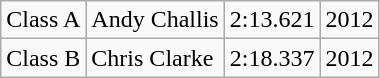<table class="wikitable">
<tr>
<td>Class A</td>
<td>Andy Challis</td>
<td align="center">2:13.621</td>
<td align="center">2012</td>
</tr>
<tr>
<td>Class B</td>
<td>Chris Clarke</td>
<td align="center">2:18.337</td>
<td align="center">2012</td>
</tr>
</table>
